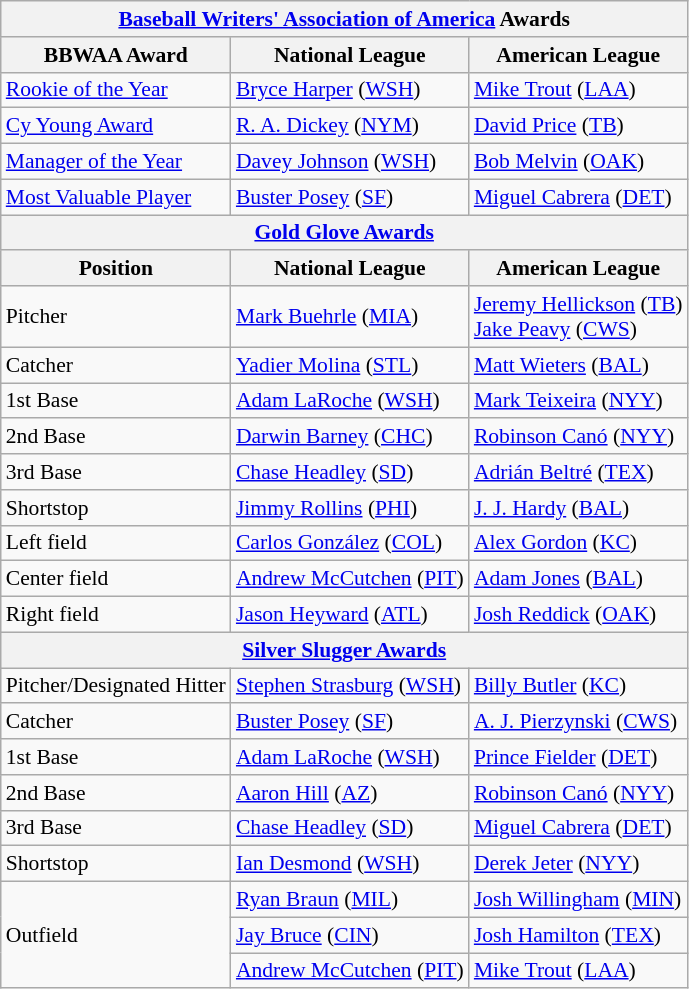<table class="wikitable" style="font-size:90%;">
<tr>
<th colspan="9"><a href='#'>Baseball Writers' Association of America</a> Awards</th>
</tr>
<tr>
<th>BBWAA Award</th>
<th>National League</th>
<th>American League</th>
</tr>
<tr>
<td><a href='#'>Rookie of the Year</a></td>
<td><a href='#'>Bryce Harper</a> (<a href='#'>WSH</a>)</td>
<td><a href='#'>Mike Trout</a> (<a href='#'>LAA</a>)</td>
</tr>
<tr>
<td><a href='#'>Cy Young Award</a></td>
<td><a href='#'>R. A. Dickey</a> (<a href='#'>NYM</a>)</td>
<td><a href='#'>David Price</a> (<a href='#'>TB</a>)</td>
</tr>
<tr>
<td><a href='#'>Manager of the Year</a></td>
<td><a href='#'>Davey Johnson</a> (<a href='#'>WSH</a>)</td>
<td><a href='#'>Bob Melvin</a> (<a href='#'>OAK</a>)</td>
</tr>
<tr>
<td><a href='#'>Most Valuable Player</a></td>
<td><a href='#'>Buster Posey</a> (<a href='#'>SF</a>)</td>
<td><a href='#'>Miguel Cabrera</a> (<a href='#'>DET</a>)</td>
</tr>
<tr>
<th colspan="9"><a href='#'>Gold Glove Awards</a></th>
</tr>
<tr>
<th>Position</th>
<th>National League</th>
<th>American League</th>
</tr>
<tr>
<td>Pitcher</td>
<td><a href='#'>Mark Buehrle</a> (<a href='#'>MIA</a>)</td>
<td><a href='#'>Jeremy Hellickson</a> (<a href='#'>TB</a>)<br><a href='#'>Jake Peavy</a> (<a href='#'>CWS</a>)</td>
</tr>
<tr>
<td>Catcher</td>
<td><a href='#'>Yadier Molina</a> (<a href='#'>STL</a>)</td>
<td><a href='#'>Matt Wieters</a> (<a href='#'>BAL</a>)</td>
</tr>
<tr>
<td>1st Base</td>
<td><a href='#'>Adam LaRoche</a> (<a href='#'>WSH</a>)</td>
<td><a href='#'>Mark Teixeira</a> (<a href='#'>NYY</a>)</td>
</tr>
<tr>
<td>2nd Base</td>
<td><a href='#'>Darwin Barney</a> (<a href='#'>CHC</a>)</td>
<td><a href='#'>Robinson Canó</a> (<a href='#'>NYY</a>)</td>
</tr>
<tr>
<td>3rd Base</td>
<td><a href='#'>Chase Headley</a> (<a href='#'>SD</a>)</td>
<td><a href='#'>Adrián Beltré</a> (<a href='#'>TEX</a>)</td>
</tr>
<tr>
<td>Shortstop</td>
<td><a href='#'>Jimmy Rollins</a> (<a href='#'>PHI</a>)</td>
<td><a href='#'>J. J. Hardy</a> (<a href='#'>BAL</a>)</td>
</tr>
<tr>
<td>Left field</td>
<td><a href='#'>Carlos González</a> (<a href='#'>COL</a>)</td>
<td><a href='#'>Alex Gordon</a> (<a href='#'>KC</a>)</td>
</tr>
<tr>
<td>Center field</td>
<td><a href='#'>Andrew McCutchen</a> (<a href='#'>PIT</a>)</td>
<td><a href='#'>Adam Jones</a>  (<a href='#'>BAL</a>)</td>
</tr>
<tr>
<td>Right field</td>
<td><a href='#'>Jason Heyward</a> (<a href='#'>ATL</a>)</td>
<td><a href='#'>Josh Reddick</a> (<a href='#'>OAK</a>)</td>
</tr>
<tr>
<th colspan="9"><a href='#'>Silver Slugger Awards</a></th>
</tr>
<tr>
<td>Pitcher/Designated Hitter</td>
<td><a href='#'>Stephen Strasburg</a> (<a href='#'>WSH</a>)</td>
<td><a href='#'>Billy Butler</a> (<a href='#'>KC</a>)</td>
</tr>
<tr>
<td>Catcher</td>
<td><a href='#'>Buster Posey</a> (<a href='#'>SF</a>)</td>
<td><a href='#'>A. J. Pierzynski</a> (<a href='#'>CWS</a>)</td>
</tr>
<tr>
<td>1st Base</td>
<td><a href='#'>Adam LaRoche</a> (<a href='#'>WSH</a>)</td>
<td><a href='#'>Prince Fielder</a> (<a href='#'>DET</a>)</td>
</tr>
<tr>
<td>2nd Base</td>
<td><a href='#'>Aaron Hill</a> (<a href='#'>AZ</a>)</td>
<td><a href='#'>Robinson Canó</a> (<a href='#'>NYY</a>)</td>
</tr>
<tr>
<td>3rd Base</td>
<td><a href='#'>Chase Headley</a> (<a href='#'>SD</a>)</td>
<td><a href='#'>Miguel Cabrera</a> (<a href='#'>DET</a>)</td>
</tr>
<tr>
<td>Shortstop</td>
<td><a href='#'>Ian Desmond</a> (<a href='#'>WSH</a>)</td>
<td><a href='#'>Derek Jeter</a> (<a href='#'>NYY</a>)</td>
</tr>
<tr>
<td rowspan="3">Outfield</td>
<td><a href='#'>Ryan Braun</a> (<a href='#'>MIL</a>)</td>
<td><a href='#'>Josh Willingham</a> (<a href='#'>MIN</a>)</td>
</tr>
<tr>
<td><a href='#'>Jay Bruce</a> (<a href='#'>CIN</a>)</td>
<td><a href='#'>Josh Hamilton</a> (<a href='#'>TEX</a>)</td>
</tr>
<tr>
<td><a href='#'>Andrew McCutchen</a> (<a href='#'>PIT</a>)</td>
<td><a href='#'>Mike Trout</a> (<a href='#'>LAA</a>)</td>
</tr>
</table>
